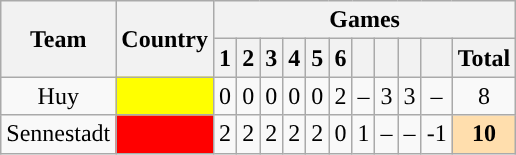<table class="wikitable plainrowheaders" style="text-align:center;">
<tr>
<th rowspan=2>Team</th>
<th rowspan=2>Country</th>
<th colspan=11>Games</th>
</tr>
<tr>
<th>1</th>
<th>2</th>
<th>3</th>
<th>4</th>
<th>5</th>
<th>6</th>
<th></th>
<th></th>
<th></th>
<th></th>
<th>Total</th>
</tr>
<tr>
<td>Huy</td>
<td style="background:yellow"></td>
<td>0</td>
<td>0</td>
<td>0</td>
<td>0</td>
<td>0</td>
<td>2</td>
<td>–</td>
<td>3</td>
<td>3</td>
<td>–</td>
<td>8</td>
</tr>
<tr>
<td>Sennestadt</td>
<td style="background:red"></td>
<td>2</td>
<td>2</td>
<td>2</td>
<td>2</td>
<td>2</td>
<td>0</td>
<td>1</td>
<td>–</td>
<td>–</td>
<td>-1</td>
<td style="font-weight:bold; background:NavajoWhite;">10</td>
</tr>
</table>
